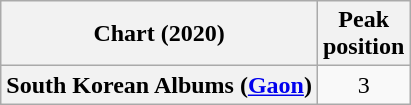<table class="wikitable plainrowheaders" style="text-align:center;">
<tr>
<th scope="col">Chart (2020)</th>
<th scope="col">Peak<br>position</th>
</tr>
<tr>
<th scope="row">South Korean Albums (<a href='#'>Gaon</a>)</th>
<td>3</td>
</tr>
</table>
